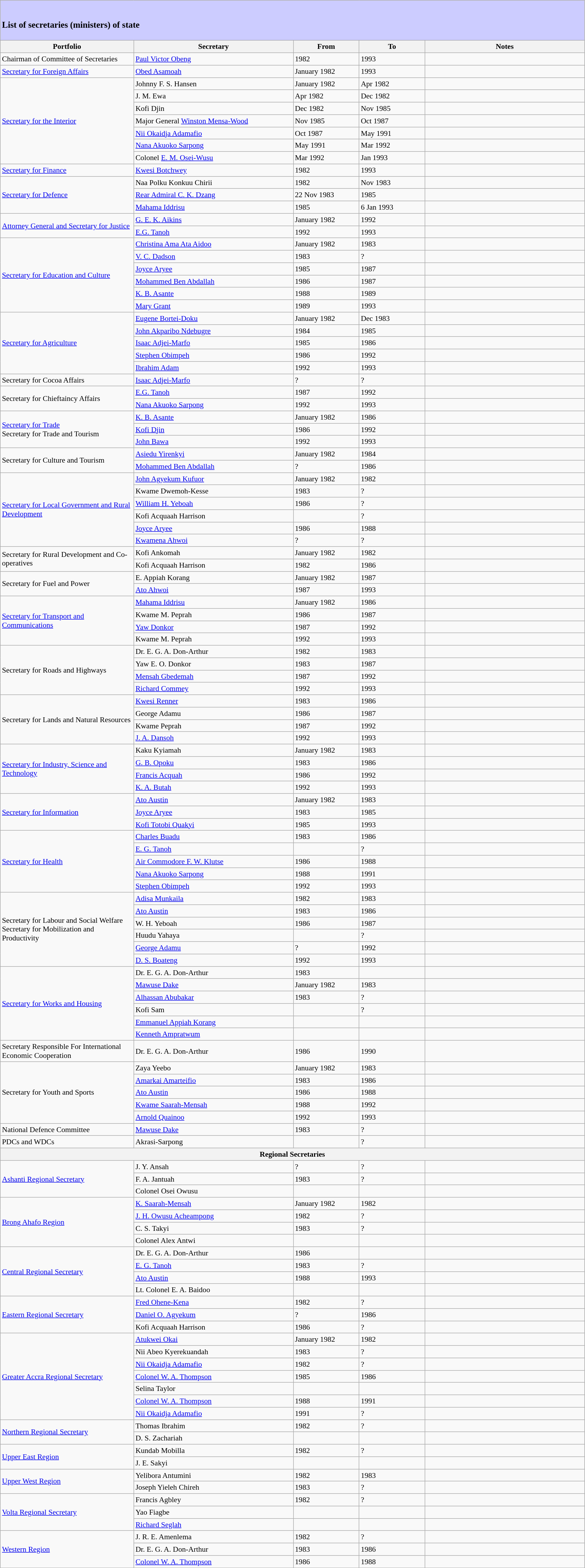<table class="wikitable" style="font-size:90%; text-align:left;">
<tr>
<td colspan=6 bgcolor=ccccff><br><h3>List of secretaries (ministers) of state</h3></td>
</tr>
<tr>
<th width=250>Portfolio</th>
<th width=300>Secretary</th>
<th width=120>From</th>
<th width=120>To</th>
<th width=300>Notes</th>
</tr>
<tr>
<td>Chairman of Committee of Secretaries</td>
<td><a href='#'>Paul Victor Obeng</a></td>
<td>1982</td>
<td>1993</td>
<td></td>
</tr>
<tr>
<td><a href='#'>Secretary for Foreign Affairs</a></td>
<td><a href='#'>Obed Asamoah</a></td>
<td>January 1982</td>
<td>1993</td>
<td></td>
</tr>
<tr>
<td rowspan=7><a href='#'>Secretary for the Interior</a></td>
<td>Johnny F. S. Hansen</td>
<td>January 1982</td>
<td>Apr 1982</td>
<td></td>
</tr>
<tr>
<td>J. M. Ewa</td>
<td>Apr 1982</td>
<td>Dec 1982</td>
<td></td>
</tr>
<tr>
<td>Kofi Djin</td>
<td>Dec 1982</td>
<td>Nov 1985</td>
<td></td>
</tr>
<tr>
<td>Major General <a href='#'>Winston Mensa-Wood</a></td>
<td>Nov 1985</td>
<td>Oct 1987</td>
<td></td>
</tr>
<tr>
<td><a href='#'>Nii Okaidja Adamafio</a></td>
<td>Oct 1987</td>
<td>May 1991</td>
<td></td>
</tr>
<tr>
<td><a href='#'>Nana Akuoko Sarpong</a></td>
<td>May 1991</td>
<td>Mar 1992</td>
<td></td>
</tr>
<tr>
<td>Colonel <a href='#'>E. M. Osei-Wusu</a></td>
<td>Mar 1992</td>
<td>Jan 1993</td>
<td></td>
</tr>
<tr>
<td><a href='#'>Secretary for Finance</a></td>
<td><a href='#'>Kwesi Botchwey</a></td>
<td>1982</td>
<td>1993</td>
<td></td>
</tr>
<tr>
<td rowspan=3><a href='#'>Secretary for Defence</a></td>
<td>Naa Polku Konkuu Chirii</td>
<td>1982</td>
<td>Nov 1983</td>
<td></td>
</tr>
<tr>
<td><a href='#'>Rear Admiral C. K. Dzang</a></td>
<td>22 Nov 1983</td>
<td>1985</td>
<td></td>
</tr>
<tr>
<td><a href='#'>Mahama Iddrisu</a></td>
<td>1985</td>
<td>6 Jan 1993</td>
<td></td>
</tr>
<tr>
<td rowspan=2><a href='#'>Attorney General and Secretary for Justice</a></td>
<td><a href='#'>G. E. K. Aikins</a></td>
<td>January 1982</td>
<td>1992</td>
<td></td>
</tr>
<tr>
<td><a href='#'>E.G. Tanoh</a></td>
<td>1992</td>
<td>1993</td>
<td></td>
</tr>
<tr>
<td rowspan=6><a href='#'>Secretary for Education and Culture</a></td>
<td><a href='#'>Christina Ama Ata Aidoo</a></td>
<td>January 1982</td>
<td>1983</td>
<td></td>
</tr>
<tr>
<td><a href='#'>V. C. Dadson</a></td>
<td>1983</td>
<td>?</td>
<td></td>
</tr>
<tr>
<td><a href='#'>Joyce Aryee</a></td>
<td>1985</td>
<td>1987</td>
<td></td>
</tr>
<tr>
<td><a href='#'>Mohammed Ben Abdallah</a></td>
<td>1986</td>
<td>1987</td>
<td></td>
</tr>
<tr>
<td><a href='#'>K. B. Asante</a></td>
<td>1988</td>
<td>1989</td>
<td></td>
</tr>
<tr>
<td><a href='#'>Mary Grant</a></td>
<td>1989</td>
<td>1993</td>
<td></td>
</tr>
<tr>
<td rowspan=5><a href='#'>Secretary for Agriculture</a></td>
<td><a href='#'>Eugene Bortei-Doku</a></td>
<td>January 1982</td>
<td>Dec 1983</td>
<td></td>
</tr>
<tr>
<td><a href='#'>John Akparibo Ndebugre</a></td>
<td>1984</td>
<td>1985</td>
<td></td>
</tr>
<tr>
<td><a href='#'>Isaac Adjei-Marfo</a></td>
<td>1985</td>
<td>1986</td>
<td></td>
</tr>
<tr>
<td><a href='#'>Stephen Obimpeh</a></td>
<td>1986</td>
<td>1992</td>
<td></td>
</tr>
<tr>
<td><a href='#'>Ibrahim Adam</a></td>
<td>1992</td>
<td>1993</td>
<td></td>
</tr>
<tr>
<td>Secretary for Cocoa Affairs</td>
<td><a href='#'>Isaac Adjei-Marfo</a></td>
<td>?</td>
<td>?</td>
<td></td>
</tr>
<tr>
<td rowspan=2>Secretary for Chieftaincy Affairs</td>
<td><a href='#'>E.G. Tanoh</a></td>
<td>1987</td>
<td>1992</td>
<td></td>
</tr>
<tr>
<td><a href='#'>Nana Akuoko Sarpong</a></td>
<td>1992</td>
<td>1993</td>
<td></td>
</tr>
<tr>
<td rowspan=3><a href='#'>Secretary for Trade</a><br>Secretary for Trade and Tourism</td>
<td><a href='#'>K. B. Asante</a></td>
<td>January 1982</td>
<td>1986</td>
<td></td>
</tr>
<tr>
<td><a href='#'>Kofi Djin</a></td>
<td>1986</td>
<td>1992</td>
<td></td>
</tr>
<tr>
<td><a href='#'>John Bawa</a></td>
<td>1992</td>
<td>1993</td>
<td></td>
</tr>
<tr>
<td rowspan=2>Secretary for Culture and Tourism</td>
<td><a href='#'>Asiedu Yirenkyi</a></td>
<td>January 1982</td>
<td>1984</td>
<td></td>
</tr>
<tr>
<td><a href='#'>Mohammed Ben Abdallah</a></td>
<td>?</td>
<td>1986</td>
<td></td>
</tr>
<tr>
<td rowspan=6><a href='#'>Secretary for Local Government and Rural Development</a></td>
<td><a href='#'>John Agyekum Kufuor</a></td>
<td>January 1982</td>
<td>1982</td>
<td></td>
</tr>
<tr>
<td>Kwame Dwemoh-Kesse</td>
<td>1983</td>
<td>?</td>
<td></td>
</tr>
<tr>
<td><a href='#'>William H. Yeboah</a></td>
<td>1986</td>
<td>?</td>
<td></td>
</tr>
<tr>
<td>Kofi Acquaah Harrison</td>
<td></td>
<td>?</td>
<td></td>
</tr>
<tr>
<td><a href='#'>Joyce Aryee</a></td>
<td>1986</td>
<td>1988</td>
<td></td>
</tr>
<tr>
<td><a href='#'>Kwamena Ahwoi</a></td>
<td>?</td>
<td>?</td>
<td></td>
</tr>
<tr>
<td rowspan=2>Secretary for Rural Development and Co-operatives</td>
<td>Kofi Ankomah</td>
<td>January 1982</td>
<td>1982</td>
<td></td>
</tr>
<tr>
<td>Kofi Acquaah Harrison</td>
<td>1982</td>
<td>1986</td>
<td></td>
</tr>
<tr>
<td rowspan=2>Secretary for Fuel and Power</td>
<td>E. Appiah Korang</td>
<td>January 1982</td>
<td>1987</td>
<td></td>
</tr>
<tr>
<td><a href='#'>Ato Ahwoi</a></td>
<td>1987</td>
<td>1993</td>
<td></td>
</tr>
<tr>
<td rowspan=4><a href='#'>Secretary for Transport and Communications</a></td>
<td><a href='#'>Mahama Iddrisu</a></td>
<td>January 1982</td>
<td>1986</td>
<td></td>
</tr>
<tr>
<td>Kwame M. Peprah</td>
<td>1986</td>
<td>1987</td>
<td></td>
</tr>
<tr>
<td><a href='#'>Yaw Donkor</a></td>
<td>1987</td>
<td>1992</td>
<td></td>
</tr>
<tr>
<td>Kwame M. Peprah</td>
<td>1992</td>
<td>1993</td>
<td></td>
</tr>
<tr>
<td rowspan="4">Secretary for Roads and Highways</td>
<td>Dr. E. G. A. Don-Arthur</td>
<td>1982</td>
<td>1983</td>
<td></td>
</tr>
<tr>
<td>Yaw E. O. Donkor</td>
<td>1983</td>
<td>1987</td>
<td></td>
</tr>
<tr>
<td><a href='#'>Mensah Gbedemah</a></td>
<td>1987</td>
<td>1992</td>
<td></td>
</tr>
<tr>
<td><a href='#'>Richard Commey</a></td>
<td>1992</td>
<td>1993</td>
<td></td>
</tr>
<tr>
<td rowspan=4>Secretary for Lands and Natural Resources</td>
<td><a href='#'>Kwesi Renner</a></td>
<td>1983</td>
<td>1986</td>
<td></td>
</tr>
<tr>
<td>George Adamu</td>
<td>1986</td>
<td>1987</td>
<td></td>
</tr>
<tr>
<td>Kwame Peprah</td>
<td>1987</td>
<td>1992</td>
<td></td>
</tr>
<tr>
<td><a href='#'>J. A. Dansoh</a></td>
<td>1992</td>
<td>1993</td>
<td></td>
</tr>
<tr>
<td rowspan=4><a href='#'>Secretary for Industry, Science and Technology</a></td>
<td>Kaku Kyiamah</td>
<td>January 1982</td>
<td>1983</td>
<td></td>
</tr>
<tr>
<td><a href='#'>G. B. Opoku</a></td>
<td>1983</td>
<td>1986</td>
<td></td>
</tr>
<tr>
<td><a href='#'>Francis Acquah</a></td>
<td>1986</td>
<td>1992</td>
<td></td>
</tr>
<tr>
<td><a href='#'>K. A. Butah</a></td>
<td>1992</td>
<td>1993</td>
<td></td>
</tr>
<tr>
<td rowspan=3><a href='#'>Secretary for Information</a></td>
<td><a href='#'>Ato Austin</a></td>
<td>January 1982</td>
<td>1983</td>
<td></td>
</tr>
<tr>
<td><a href='#'>Joyce Aryee</a></td>
<td>1983</td>
<td>1985</td>
<td></td>
</tr>
<tr>
<td><a href='#'>Kofi Totobi Quakyi</a></td>
<td>1985</td>
<td>1993</td>
<td></td>
</tr>
<tr>
<td rowspan=5><a href='#'>Secretary for Health</a></td>
<td><a href='#'>Charles Buadu</a></td>
<td>1983</td>
<td>1986</td>
<td></td>
</tr>
<tr>
<td><a href='#'>E. G. Tanoh</a></td>
<td></td>
<td>?</td>
<td></td>
</tr>
<tr>
<td><a href='#'>Air Commodore F. W. Klutse</a></td>
<td>1986</td>
<td>1988</td>
<td></td>
</tr>
<tr>
<td><a href='#'>Nana Akuoko Sarpong</a></td>
<td>1988</td>
<td>1991</td>
<td></td>
</tr>
<tr>
<td><a href='#'>Stephen Obimpeh</a></td>
<td>1992</td>
<td>1993</td>
<td></td>
</tr>
<tr>
<td rowspan=6>Secretary for Labour and Social Welfare<br>Secretary for Mobilization and Productivity</td>
<td><a href='#'>Adisa Munkaila</a></td>
<td>1982</td>
<td>1983</td>
<td></td>
</tr>
<tr>
<td><a href='#'>Ato Austin</a></td>
<td>1983</td>
<td>1986</td>
<td></td>
</tr>
<tr>
<td>W. H. Yeboah</td>
<td>1986</td>
<td>1987</td>
<td></td>
</tr>
<tr>
<td>Huudu Yahaya</td>
<td></td>
<td>?</td>
<td></td>
</tr>
<tr>
<td><a href='#'>George Adamu</a></td>
<td>?</td>
<td>1992</td>
<td></td>
</tr>
<tr>
<td><a href='#'>D. S. Boateng</a></td>
<td>1992</td>
<td>1993</td>
<td></td>
</tr>
<tr>
<td rowspan="6"><a href='#'>Secretary for Works and Housing</a></td>
<td>Dr. E. G. A. Don-Arthur</td>
<td>1983</td>
<td></td>
<td></td>
</tr>
<tr>
<td><a href='#'>Mawuse Dake</a></td>
<td>January 1982</td>
<td>1983</td>
<td></td>
</tr>
<tr>
<td><a href='#'>Alhassan Abubakar</a></td>
<td>1983</td>
<td>?</td>
<td></td>
</tr>
<tr>
<td>Kofi Sam</td>
<td></td>
<td>?</td>
<td></td>
</tr>
<tr>
<td><a href='#'>Emmanuel Appiah Korang</a></td>
<td></td>
<td></td>
<td></td>
</tr>
<tr>
<td><a href='#'>Kenneth Ampratwum</a></td>
<td></td>
<td></td>
<td></td>
</tr>
<tr>
<td>Secretary Responsible For International Economic Cooperation</td>
<td>Dr. E. G. A. Don-Arthur</td>
<td>1986</td>
<td>1990</td>
<td></td>
</tr>
<tr>
<td rowspan=5>Secretary for Youth and Sports</td>
<td>Zaya Yeebo</td>
<td>January 1982</td>
<td>1983</td>
<td></td>
</tr>
<tr>
<td><a href='#'>Amarkai Amarteifio</a></td>
<td>1983</td>
<td>1986</td>
<td></td>
</tr>
<tr>
<td><a href='#'>Ato Austin</a></td>
<td>1986</td>
<td>1988</td>
<td></td>
</tr>
<tr>
<td><a href='#'>Kwame Saarah-Mensah</a></td>
<td>1988</td>
<td>1992</td>
<td></td>
</tr>
<tr>
<td><a href='#'>Arnold Quainoo</a></td>
<td>1992</td>
<td>1993</td>
<td></td>
</tr>
<tr>
<td>National Defence Committee</td>
<td><a href='#'>Mawuse Dake</a></td>
<td>1983</td>
<td>?</td>
<td></td>
</tr>
<tr>
<td>PDCs and WDCs</td>
<td>Akrasi-Sarpong</td>
<td></td>
<td>?</td>
<td></td>
</tr>
<tr>
<th colspan=5>Regional Secretaries</th>
</tr>
<tr>
<td rowspan=3><a href='#'>Ashanti Regional Secretary</a></td>
<td>J. Y. Ansah</td>
<td>?</td>
<td>?</td>
<td></td>
</tr>
<tr>
<td>F. A. Jantuah</td>
<td>1983</td>
<td>?</td>
<td></td>
</tr>
<tr>
<td>Colonel Osei Owusu</td>
<td></td>
<td></td>
<td></td>
</tr>
<tr>
<td rowspan=4><a href='#'>Brong Ahafo Region</a></td>
<td><a href='#'>K. Saarah-Mensah</a></td>
<td>January 1982</td>
<td>1982</td>
<td></td>
</tr>
<tr>
<td><a href='#'>J. H. Owusu Acheampong</a></td>
<td>1982</td>
<td>?</td>
<td></td>
</tr>
<tr>
<td>C. S. Takyi</td>
<td>1983</td>
<td>?</td>
<td></td>
</tr>
<tr>
<td>Colonel Alex Antwi</td>
<td></td>
<td></td>
<td></td>
</tr>
<tr>
<td rowspan=4><a href='#'>Central Regional Secretary</a></td>
<td>Dr. E. G. A. Don-Arthur</td>
<td>1986</td>
<td></td>
</tr>
<tr>
<td><a href='#'>E. G. Tanoh</a></td>
<td>1983</td>
<td>?</td>
<td></td>
</tr>
<tr>
<td><a href='#'>Ato Austin</a></td>
<td>1988</td>
<td>1993</td>
<td></td>
</tr>
<tr>
<td>Lt. Colonel E. A. Baidoo</td>
<td></td>
<td></td>
<td></td>
</tr>
<tr>
<td rowspan=3><a href='#'>Eastern Regional Secretary</a></td>
<td><a href='#'>Fred Ohene-Kena</a></td>
<td>1982</td>
<td>?</td>
<td></td>
</tr>
<tr>
<td><a href='#'>Daniel O. Agyekum</a></td>
<td>?</td>
<td>1986</td>
<td></td>
</tr>
<tr>
<td>Kofi Acquaah Harrison</td>
<td>1986</td>
<td>?</td>
<td></td>
</tr>
<tr>
<td rowspan=7><a href='#'>Greater Accra Regional Secretary</a></td>
<td><a href='#'>Atukwei Okai</a></td>
<td>January 1982</td>
<td>1982</td>
<td></td>
</tr>
<tr>
<td>Nii Abeo Kyerekuandah</td>
<td>1983</td>
<td>?</td>
<td></td>
</tr>
<tr>
<td><a href='#'>Nii Okaidja Adamafio</a></td>
<td>1982</td>
<td>?</td>
<td></td>
</tr>
<tr>
<td><a href='#'>Colonel W. A. Thompson</a></td>
<td>1985</td>
<td>1986</td>
<td></td>
</tr>
<tr>
<td>Selina Taylor</td>
<td></td>
<td></td>
<td></td>
</tr>
<tr>
<td><a href='#'>Colonel W. A. Thompson</a></td>
<td>1988</td>
<td>1991</td>
<td></td>
</tr>
<tr>
<td><a href='#'>Nii Okaidja Adamafio</a></td>
<td>1991</td>
<td>?</td>
<td></td>
</tr>
<tr>
<td rowspan=2><a href='#'>Northern Regional Secretary</a></td>
<td>Thomas Ibrahim</td>
<td>1982</td>
<td>?</td>
<td></td>
</tr>
<tr>
<td>D. S. Zachariah</td>
<td></td>
<td></td>
<td></td>
</tr>
<tr>
<td rowspan=2><a href='#'>Upper East Region</a></td>
<td>Kundab Mobilla</td>
<td>1982</td>
<td>?</td>
<td></td>
</tr>
<tr>
<td>J. E. Sakyi</td>
<td></td>
<td></td>
<td></td>
</tr>
<tr>
<td rowspan=2><a href='#'>Upper West Region</a></td>
<td>Yelibora Antumini</td>
<td>1982</td>
<td>1983</td>
<td></td>
</tr>
<tr>
<td>Joseph Yieleh Chireh</td>
<td>1983</td>
<td>?</td>
<td></td>
</tr>
<tr>
<td rowspan=3><a href='#'>Volta Regional Secretary</a></td>
<td>Francis Agbley</td>
<td>1982</td>
<td>?</td>
<td></td>
</tr>
<tr>
<td>Yao Fiagbe</td>
<td></td>
<td></td>
<td></td>
</tr>
<tr>
<td><a href='#'>Richard Seglah</a></td>
<td></td>
<td></td>
<td></td>
</tr>
<tr>
<td rowspan=3><a href='#'>Western Region</a></td>
<td>J. R. E. Amenlema</td>
<td>1982</td>
<td>?</td>
<td></td>
</tr>
<tr>
<td>Dr. E. G. A. Don-Arthur</td>
<td>1983</td>
<td>1986</td>
<td></td>
</tr>
<tr>
<td><a href='#'>Colonel W. A. Thompson</a></td>
<td>1986</td>
<td>1988</td>
<td></td>
</tr>
<tr>
</tr>
</table>
